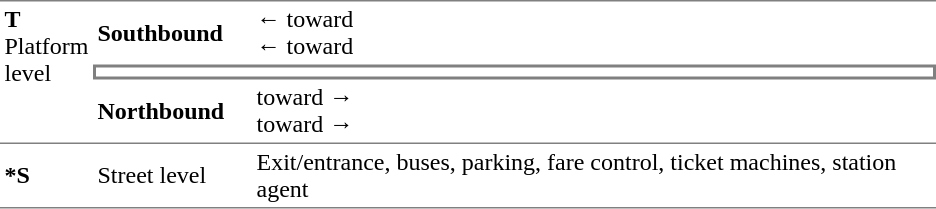<table table border=0 cellspacing=0 cellpadding=3>
<tr>
<td style="border-top:solid 1px gray;border-bottom:solid 1px gray;" rowspan=3 valign=top><strong>T</strong><br>Platform level</td>
<td style="border-top:solid 1px gray;"><strong>Southbound</strong></td>
<td style="border-top:solid 1px gray;">←  toward  <br>←  toward  </td>
</tr>
<tr>
<td style="border-bottom:solid 2px gray;border-right:solid 2px gray;border-left:solid 2px gray;border-top:solid 2px gray;text-align:center;" colspan=2></td>
</tr>
<tr>
<td style="border-bottom:solid 1px gray;"><strong>Northbound</strong></td>
<td style="border-bottom:solid 1px gray;">  toward   →<br>  toward   →</td>
</tr>
<tr>
<td style="border-bottom:solid 1px gray;" width=50><strong>*S</strong></td>
<td style="border-bottom:solid 1px gray;" width=100>Street level</td>
<td style="border-bottom:solid 1px gray;" width=450>Exit/entrance, buses, parking, fare control, ticket machines, station agent</td>
</tr>
</table>
